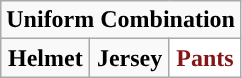<table class="wikitable" style="display: inline-table;">
<tr>
<td align="center" Colspan="3"><strong>Uniform Combination</strong></td>
</tr>
<tr align="center">
<td><strong>Helmet</strong></td>
<td><strong>Jersey</strong></td>
<td style="background:white; color:#841617"><strong>Pants</strong></td>
</tr>
</table>
